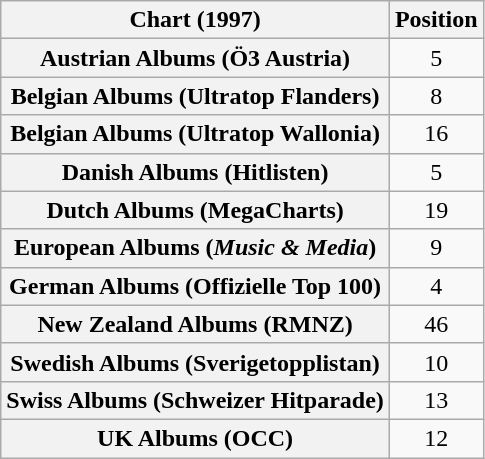<table class="wikitable sortable plainrowheaders" style="text-align:center;">
<tr>
<th scope="column">Chart (1997)</th>
<th scope="column">Position</th>
</tr>
<tr>
<th scope="row">Austrian Albums (Ö3 Austria)</th>
<td>5</td>
</tr>
<tr>
<th scope="row">Belgian Albums (Ultratop Flanders)</th>
<td>8</td>
</tr>
<tr>
<th scope="row">Belgian Albums (Ultratop Wallonia)</th>
<td>16</td>
</tr>
<tr>
<th scope="row">Danish Albums (Hitlisten)</th>
<td>5</td>
</tr>
<tr>
<th scope="row">Dutch Albums (MegaCharts)</th>
<td>19</td>
</tr>
<tr>
<th scope="row">European Albums (<em>Music & Media</em>)</th>
<td>9</td>
</tr>
<tr>
<th scope="row">German Albums (Offizielle Top 100)</th>
<td>4</td>
</tr>
<tr>
<th scope="row">New Zealand Albums (RMNZ)</th>
<td>46</td>
</tr>
<tr>
<th scope="row">Swedish Albums (Sverigetopplistan)</th>
<td>10</td>
</tr>
<tr>
<th scope="row">Swiss Albums (Schweizer Hitparade)</th>
<td>13</td>
</tr>
<tr>
<th scope="row">UK Albums (OCC)</th>
<td>12</td>
</tr>
</table>
